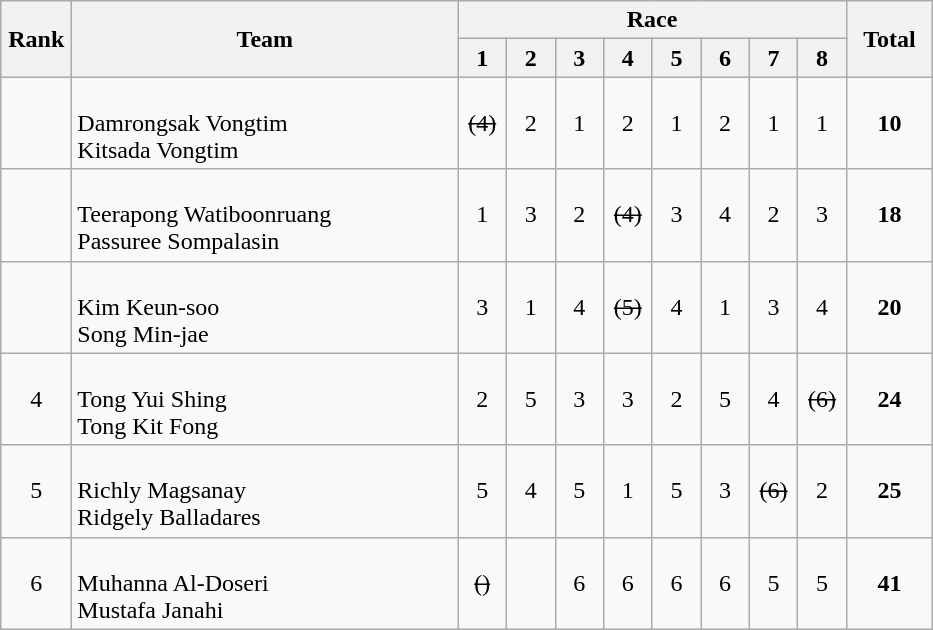<table class="wikitable" style="text-align:center">
<tr>
<th rowspan="2" width=40>Rank</th>
<th rowspan="2" width=250>Team</th>
<th colspan="8">Race</th>
<th rowspan="2" width=50>Total</th>
</tr>
<tr>
<th width=25>1</th>
<th width=25>2</th>
<th width=25>3</th>
<th width=25>4</th>
<th width=25>5</th>
<th width=25>6</th>
<th width=25>7</th>
<th width=25>8</th>
</tr>
<tr>
<td></td>
<td align=left><br>Damrongsak Vongtim<br>Kitsada Vongtim</td>
<td><s>(4)</s></td>
<td>2</td>
<td>1</td>
<td>2</td>
<td>1</td>
<td>2</td>
<td>1</td>
<td>1</td>
<td><strong>10</strong></td>
</tr>
<tr>
<td></td>
<td align=left><br>Teerapong Watiboonruang<br>Passuree Sompalasin</td>
<td>1</td>
<td>3</td>
<td>2</td>
<td><s>(4)</s></td>
<td>3</td>
<td>4</td>
<td>2</td>
<td>3</td>
<td><strong>18</strong></td>
</tr>
<tr>
<td></td>
<td align=left><br>Kim Keun-soo<br>Song Min-jae</td>
<td>3</td>
<td>1</td>
<td>4</td>
<td><s>(5)</s></td>
<td>4</td>
<td>1</td>
<td>3</td>
<td>4</td>
<td><strong>20</strong></td>
</tr>
<tr>
<td>4</td>
<td align=left><br>Tong Yui Shing<br>Tong Kit Fong</td>
<td>2</td>
<td>5</td>
<td>3</td>
<td>3</td>
<td>2</td>
<td>5</td>
<td>4</td>
<td><s>(6)</s></td>
<td><strong>24</strong></td>
</tr>
<tr>
<td>5</td>
<td align=left><br>Richly Magsanay<br>Ridgely Balladares</td>
<td>5</td>
<td>4</td>
<td>5</td>
<td>1</td>
<td>5</td>
<td>3</td>
<td><s>(6)</s></td>
<td>2</td>
<td><strong>25</strong></td>
</tr>
<tr>
<td>6</td>
<td align=left><br>Muhanna Al-Doseri<br>Mustafa Janahi</td>
<td><s>()</s></td>
<td></td>
<td>6</td>
<td>6</td>
<td>6</td>
<td>6</td>
<td>5</td>
<td>5</td>
<td><strong>41</strong></td>
</tr>
</table>
